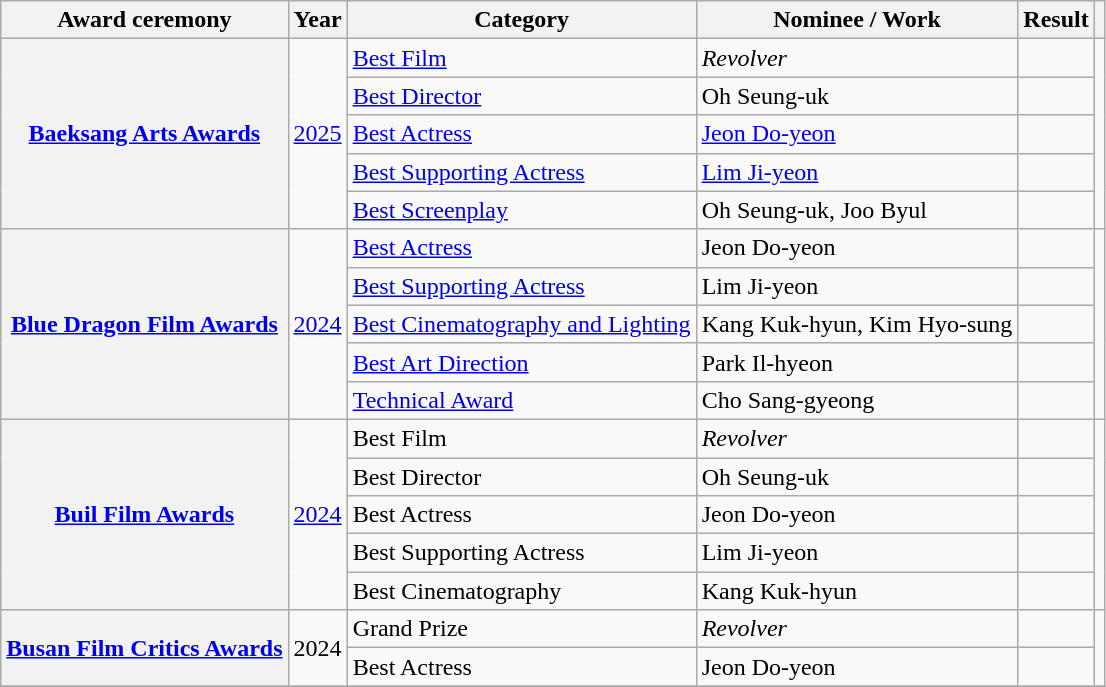<table class="wikitable plainrowheaders sortable">
<tr>
<th scope="col">Award ceremony</th>
<th scope="col">Year</th>
<th scope="col">Category </th>
<th scope="col">Nominee / Work </th>
<th scope="col">Result</th>
<th scope="col" class="unsortable"></th>
</tr>
<tr>
<th scope="row" rowspan="5"><a href='#'>Baeksang Arts Awards</a></th>
<td rowspan="5" style="text-align:center"><a href='#'>2025</a></td>
<td><a href='#'>Best Film</a></td>
<td><em>Revolver</em></td>
<td></td>
<td rowspan="5" style="text-align:center"></td>
</tr>
<tr>
<td><a href='#'>Best Director</a></td>
<td>Oh Seung-uk</td>
<td></td>
</tr>
<tr>
<td><a href='#'>Best Actress</a></td>
<td><a href='#'>Jeon Do-yeon</a></td>
<td></td>
</tr>
<tr>
<td><a href='#'>Best Supporting Actress</a></td>
<td><a href='#'>Lim Ji-yeon</a></td>
<td></td>
</tr>
<tr>
<td><a href='#'>Best Screenplay</a></td>
<td>Oh Seung-uk, Joo Byul</td>
<td></td>
</tr>
<tr>
<th scope="row" rowspan="5"><a href='#'>Blue Dragon Film Awards</a></th>
<td rowspan="5" style="text-align:center"><a href='#'>2024</a></td>
<td><a href='#'>Best Actress</a></td>
<td>Jeon Do-yeon</td>
<td></td>
<td rowspan="5" style="text-align:center;"></td>
</tr>
<tr>
<td><a href='#'>Best Supporting Actress</a></td>
<td>Lim Ji-yeon</td>
<td></td>
</tr>
<tr>
<td><a href='#'>Best Cinematography and Lighting</a></td>
<td>Kang Kuk-hyun, Kim Hyo-sung</td>
<td></td>
</tr>
<tr>
<td><a href='#'>Best Art Direction</a></td>
<td>Park Il-hyeon</td>
<td></td>
</tr>
<tr>
<td><a href='#'>Technical Award</a></td>
<td>Cho Sang-gyeong </td>
<td></td>
</tr>
<tr>
<th scope="row" rowspan="5"><a href='#'>Buil Film Awards</a></th>
<td rowspan="5" style="text-align:center"><a href='#'>2024</a></td>
<td>Best Film</td>
<td><em>Revolver</em></td>
<td></td>
<td rowspan="5" style="text-align:center"></td>
</tr>
<tr>
<td>Best Director</td>
<td>Oh Seung-uk</td>
<td></td>
</tr>
<tr>
<td>Best Actress</td>
<td>Jeon Do-yeon</td>
<td></td>
</tr>
<tr>
<td>Best Supporting Actress</td>
<td>Lim Ji-yeon</td>
<td></td>
</tr>
<tr>
<td>Best Cinematography</td>
<td>Kang Kuk-hyun</td>
<td></td>
</tr>
<tr>
<th scope="row" rowspan="2"><a href='#'>Busan Film Critics Awards</a></th>
<td rowspan="2" style="text-align:center">2024</td>
<td>Grand Prize</td>
<td><em>Revolver</em></td>
<td></td>
<td rowspan="2" style="text-align:center"></td>
</tr>
<tr>
<td>Best Actress</td>
<td>Jeon Do-yeon</td>
<td></td>
</tr>
<tr>
</tr>
</table>
